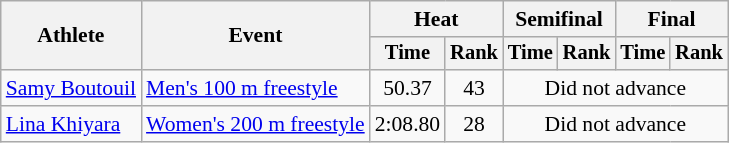<table class=wikitable style="font-size:90%">
<tr>
<th rowspan="2">Athlete</th>
<th rowspan="2">Event</th>
<th colspan="2">Heat</th>
<th colspan="2">Semifinal</th>
<th colspan="2">Final</th>
</tr>
<tr style="font-size:95%">
<th>Time</th>
<th>Rank</th>
<th>Time</th>
<th>Rank</th>
<th>Time</th>
<th>Rank</th>
</tr>
<tr align=center>
<td align=left><a href='#'>Samy Boutouil</a></td>
<td align=left><a href='#'>Men's 100 m freestyle</a></td>
<td>50.37</td>
<td>43</td>
<td colspan="4">Did not advance</td>
</tr>
<tr align=center>
<td align=left><a href='#'>Lina Khiyara</a></td>
<td align=left><a href='#'>Women's 200 m freestyle</a></td>
<td>2:08.80</td>
<td>28</td>
<td colspan="4">Did not advance</td>
</tr>
</table>
